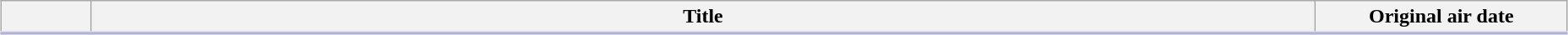<table class="wikitable" style="width:98%; margin:auto; background:#FFF;">
<tr style="border-bottom: 3px solid #CCF;">
<th style="width:4em;"></th>
<th>Title</th>
<th style="width:12em;">Original air date</th>
</tr>
<tr>
</tr>
</table>
